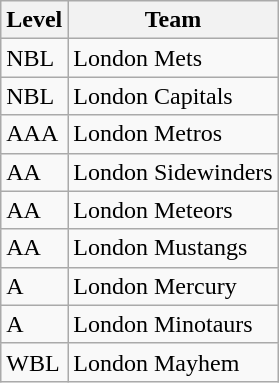<table class="wikitable">
<tr>
<th scope="col">Level</th>
<th scope="col">Team</th>
</tr>
<tr>
<td>NBL</td>
<td>London Mets</td>
</tr>
<tr>
<td>NBL</td>
<td>London Capitals</td>
</tr>
<tr>
<td>AAA</td>
<td>London Metros</td>
</tr>
<tr>
<td>AA</td>
<td>London Sidewinders</td>
</tr>
<tr>
<td>AA</td>
<td>London Meteors</td>
</tr>
<tr>
<td>AA</td>
<td>London Mustangs</td>
</tr>
<tr>
<td>A</td>
<td>London Mercury</td>
</tr>
<tr>
<td>A</td>
<td>London Minotaurs</td>
</tr>
<tr>
<td>WBL</td>
<td>London Mayhem</td>
</tr>
</table>
